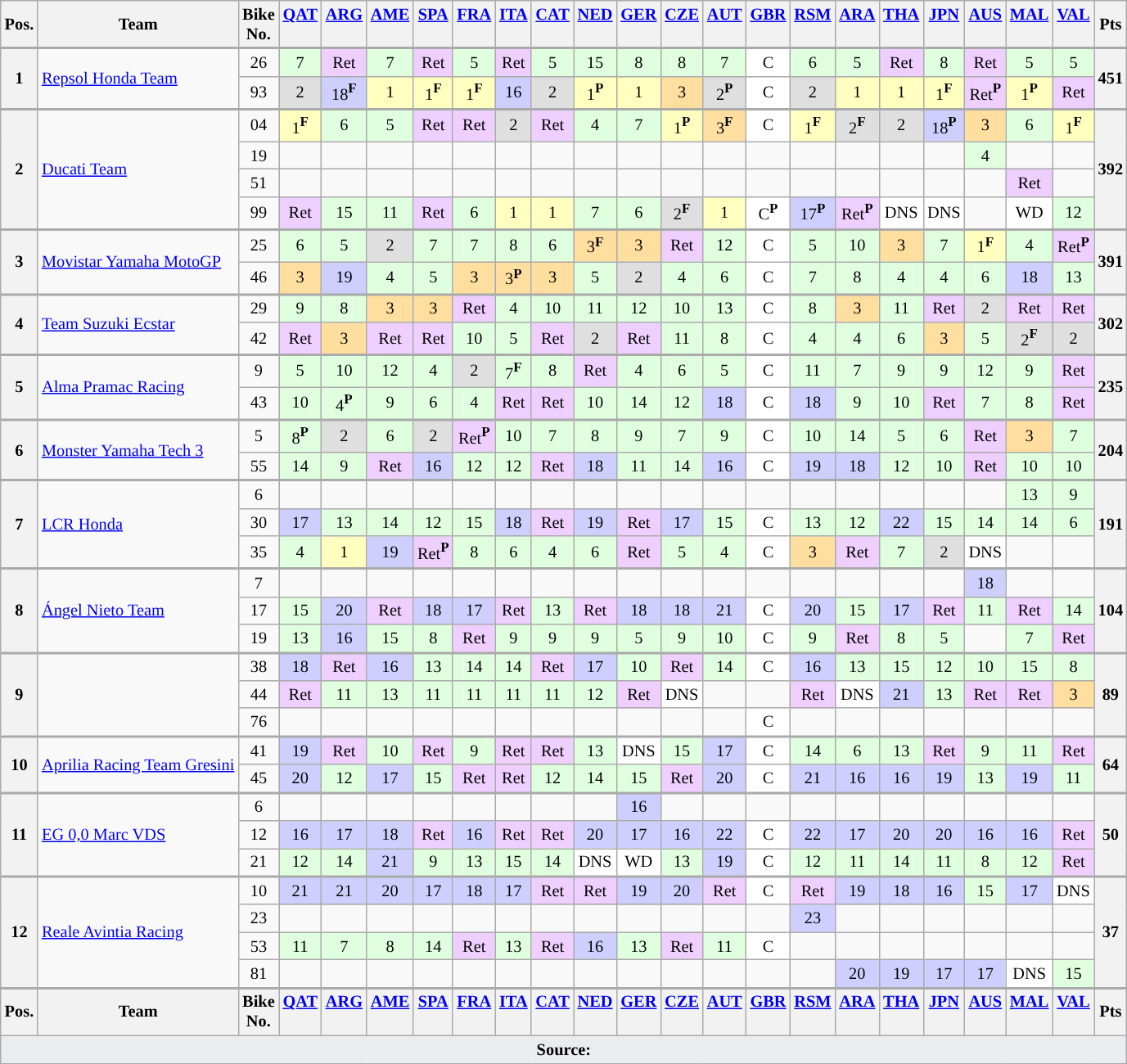<table class="wikitable" style="font-size: 85%; text-align:center">
<tr valign="top">
<th valign="middle">Pos.</th>
<th valign="middle">Team</th>
<th valign="middle">Bike<br>No.</th>
<th><a href='#'>QAT</a><br></th>
<th><a href='#'>ARG</a><br></th>
<th><a href='#'>AME</a><br></th>
<th><a href='#'>SPA</a><br></th>
<th><a href='#'>FRA</a><br></th>
<th><a href='#'>ITA</a><br></th>
<th><a href='#'>CAT</a><br></th>
<th><a href='#'>NED</a><br></th>
<th><a href='#'>GER</a><br></th>
<th><a href='#'>CZE</a><br></th>
<th><a href='#'>AUT</a><br></th>
<th><a href='#'>GBR</a><br></th>
<th><a href='#'>RSM</a><br></th>
<th><a href='#'>ARA</a><br></th>
<th><a href='#'>THA</a><br></th>
<th><a href='#'>JPN</a><br></th>
<th><a href='#'>AUS</a><br></th>
<th><a href='#'>MAL</a><br></th>
<th><a href='#'>VAL</a><br></th>
<th valign="middle">Pts</th>
</tr>
<tr style="border-top:2px solid #aaaaaa">
<th rowspan=2>1</th>
<td align="left" rowspan=2> <a href='#'>Repsol Honda Team</a></td>
<td>26</td>
<td style="background:#dfffdf;">7</td>
<td style="background:#efcfff;">Ret</td>
<td style="background:#dfffdf;">7</td>
<td style="background:#efcfff;">Ret</td>
<td style="background:#dfffdf;">5</td>
<td style="background:#efcfff;">Ret</td>
<td style="background:#dfffdf;">5</td>
<td style="background:#dfffdf;">15</td>
<td style="background:#dfffdf;">8</td>
<td style="background:#dfffdf;">8</td>
<td style="background:#dfffdf;">7</td>
<td style="background:#ffffff;">C</td>
<td style="background:#dfffdf;">6</td>
<td style="background:#dfffdf;">5</td>
<td style="background:#efcfff;">Ret</td>
<td style="background:#dfffdf;">8</td>
<td style="background:#efcfff;">Ret</td>
<td style="background:#dfffdf;">5</td>
<td style="background:#dfffdf;">5</td>
<th rowspan=2>451</th>
</tr>
<tr>
<td>93</td>
<td style="background:#dfdfdf;">2</td>
<td style="background:#cfcfff;">18<strong><sup>F</sup></strong></td>
<td style="background:#ffffbf;">1</td>
<td style="background:#ffffbf;">1<strong><sup>F</sup></strong></td>
<td style="background:#ffffbf;">1<strong><sup>F</sup></strong></td>
<td style="background:#cfcfff;">16</td>
<td style="background:#dfdfdf;">2</td>
<td style="background:#ffffbf;">1<strong><sup>P</sup></strong></td>
<td style="background:#ffffbf;">1</td>
<td style="background:#ffdf9f;">3</td>
<td style="background:#dfdfdf;">2<strong><sup>P</sup></strong></td>
<td style="background:#ffffff;">C</td>
<td style="background:#dfdfdf;">2</td>
<td style="background:#ffffbf;">1</td>
<td style="background:#ffffbf;">1</td>
<td style="background:#ffffbf;">1<strong><sup>F</sup></strong></td>
<td style="background:#efcfff;">Ret<strong><sup>P</sup></strong></td>
<td style="background:#ffffbf;">1<strong><sup>P</sup></strong></td>
<td style="background:#efcfff;">Ret</td>
</tr>
<tr style="border-top:2px solid #aaaaaa">
<th rowspan=4>2</th>
<td align="left" rowspan=4> <a href='#'>Ducati Team</a></td>
<td>04</td>
<td style="background:#ffffbf;">1<strong><sup>F</sup></strong></td>
<td style="background:#dfffdf;">6</td>
<td style="background:#dfffdf;">5</td>
<td style="background:#efcfff;">Ret</td>
<td style="background:#efcfff;">Ret</td>
<td style="background:#dfdfdf;">2</td>
<td style="background:#efcfff;">Ret</td>
<td style="background:#dfffdf;">4</td>
<td style="background:#dfffdf;">7</td>
<td style="background:#ffffbf;">1<strong><sup>P</sup></strong></td>
<td style="background:#ffdf9f;">3<strong><sup>F</sup></strong></td>
<td style="background:#ffffff;">C</td>
<td style="background:#ffffbf;">1<strong><sup>F</sup></strong></td>
<td style="background:#dfdfdf;">2<strong><sup>F</sup></strong></td>
<td style="background:#dfdfdf;">2</td>
<td style="background:#cfcfff;">18<strong><sup>P</sup></strong></td>
<td style="background:#ffdf9f;">3</td>
<td style="background:#dfffdf;">6</td>
<td style="background:#ffffbf;">1<strong><sup>F</sup></strong></td>
<th rowspan=4>392</th>
</tr>
<tr>
<td>19</td>
<td></td>
<td></td>
<td></td>
<td></td>
<td></td>
<td></td>
<td></td>
<td></td>
<td></td>
<td></td>
<td></td>
<td></td>
<td></td>
<td></td>
<td></td>
<td></td>
<td style="background:#dfffdf;">4</td>
<td></td>
<td></td>
</tr>
<tr>
<td>51</td>
<td></td>
<td></td>
<td></td>
<td></td>
<td></td>
<td></td>
<td></td>
<td></td>
<td></td>
<td></td>
<td></td>
<td></td>
<td></td>
<td></td>
<td></td>
<td></td>
<td></td>
<td style="background:#efcfff;">Ret</td>
<td></td>
</tr>
<tr>
<td>99</td>
<td style="background:#efcfff;">Ret</td>
<td style="background:#dfffdf;">15</td>
<td style="background:#dfffdf;">11</td>
<td style="background:#efcfff;">Ret</td>
<td style="background:#dfffdf;">6</td>
<td style="background:#ffffbf;">1</td>
<td style="background:#ffffbf;">1</td>
<td style="background:#dfffdf;">7</td>
<td style="background:#dfffdf;">6</td>
<td style="background:#dfdfdf;">2<strong><sup>F</sup></strong></td>
<td style="background:#ffffbf;">1</td>
<td style="background:#ffffff;">C<strong><sup>P</sup></strong></td>
<td style="background:#cfcfff;">17<strong><sup>P</sup></strong></td>
<td style="background:#efcfff;">Ret<strong><sup>P</sup></strong></td>
<td style="background:#ffffff;">DNS</td>
<td style="background:#ffffff;">DNS</td>
<td></td>
<td style="background:#ffffff;">WD</td>
<td style="background:#dfffdf;">12</td>
</tr>
<tr style="border-top:2px solid #aaaaaa">
<th rowspan=2>3</th>
<td align="left" rowspan=2> <a href='#'>Movistar Yamaha MotoGP</a></td>
<td>25</td>
<td style="background:#dfffdf;">6</td>
<td style="background:#dfffdf;">5</td>
<td style="background:#dfdfdf;">2</td>
<td style="background:#dfffdf;">7</td>
<td style="background:#dfffdf;">7</td>
<td style="background:#dfffdf;">8</td>
<td style="background:#dfffdf;">6</td>
<td style="background:#ffdf9f;">3<strong><sup>F</sup></strong></td>
<td style="background:#ffdf9f;">3</td>
<td style="background:#efcfff;">Ret</td>
<td style="background:#dfffdf;">12</td>
<td style="background:#ffffff;">C</td>
<td style="background:#dfffdf;">5</td>
<td style="background:#dfffdf;">10</td>
<td style="background:#ffdf9f;">3</td>
<td style="background:#dfffdf;">7</td>
<td style="background:#ffffbf;">1<strong><sup>F</sup></strong></td>
<td style="background:#dfffdf;">4</td>
<td style="background:#efcfff;">Ret<strong><sup>P</sup></strong></td>
<th rowspan=2>391</th>
</tr>
<tr>
<td>46</td>
<td style="background:#ffdf9f;">3</td>
<td style="background:#cfcfff;">19</td>
<td style="background:#dfffdf;">4</td>
<td style="background:#dfffdf;">5</td>
<td style="background:#ffdf9f;">3</td>
<td style="background:#ffdf9f;">3<strong><sup>P</sup></strong></td>
<td style="background:#ffdf9f;">3</td>
<td style="background:#dfffdf;">5</td>
<td style="background:#dfdfdf;">2</td>
<td style="background:#dfffdf;">4</td>
<td style="background:#dfffdf;">6</td>
<td style="background:#ffffff;">C</td>
<td style="background:#dfffdf;">7</td>
<td style="background:#dfffdf;">8</td>
<td style="background:#dfffdf;">4</td>
<td style="background:#dfffdf;">4</td>
<td style="background:#dfffdf;">6</td>
<td style="background:#cfcfff;">18</td>
<td style="background:#dfffdf;">13</td>
</tr>
<tr style="border-top:2px solid #aaaaaa">
<th rowspan=2>4</th>
<td align="left" rowspan=2> <a href='#'>Team Suzuki Ecstar</a></td>
<td>29</td>
<td style="background:#dfffdf;">9</td>
<td style="background:#dfffdf;">8</td>
<td style="background:#ffdf9f;">3</td>
<td style="background:#ffdf9f;">3</td>
<td style="background:#efcfff;">Ret</td>
<td style="background:#dfffdf;">4</td>
<td style="background:#dfffdf;">10</td>
<td style="background:#dfffdf;">11</td>
<td style="background:#dfffdf;">12</td>
<td style="background:#dfffdf;">10</td>
<td style="background:#dfffdf;">13</td>
<td style="background:#ffffff;">C</td>
<td style="background:#dfffdf;">8</td>
<td style="background:#ffdf9f;">3</td>
<td style="background:#dfffdf;">11</td>
<td style="background:#efcfff;">Ret</td>
<td style="background:#dfdfdf;">2</td>
<td style="background:#efcfff;">Ret</td>
<td style="background:#efcfff;">Ret</td>
<th rowspan=2>302</th>
</tr>
<tr>
<td>42</td>
<td style="background:#efcfff;">Ret</td>
<td style="background:#ffdf9f;">3</td>
<td style="background:#efcfff;">Ret</td>
<td style="background:#efcfff;">Ret</td>
<td style="background:#dfffdf;">10</td>
<td style="background:#dfffdf;">5</td>
<td style="background:#efcfff;">Ret</td>
<td style="background:#dfdfdf;">2</td>
<td style="background:#efcfff;">Ret</td>
<td style="background:#dfffdf;">11</td>
<td style="background:#dfffdf;">8</td>
<td style="background:#ffffff;">C</td>
<td style="background:#dfffdf;">4</td>
<td style="background:#dfffdf;">4</td>
<td style="background:#dfffdf;">6</td>
<td style="background:#ffdf9f;">3</td>
<td style="background:#dfffdf;">5</td>
<td style="background:#dfdfdf;">2<strong><sup>F</sup></strong></td>
<td style="background:#dfdfdf;">2</td>
</tr>
<tr style="border-top:2px solid #aaaaaa">
<th rowspan=2>5</th>
<td align="left" rowspan=2> <a href='#'>Alma Pramac Racing</a></td>
<td>9</td>
<td style="background:#dfffdf;">5</td>
<td style="background:#dfffdf;">10</td>
<td style="background:#dfffdf;">12</td>
<td style="background:#dfffdf;">4</td>
<td style="background:#dfdfdf;">2</td>
<td style="background:#dfffdf;">7<strong><sup>F</sup></strong></td>
<td style="background:#dfffdf;">8</td>
<td style="background:#efcfff;">Ret</td>
<td style="background:#dfffdf;">4</td>
<td style="background:#dfffdf;">6</td>
<td style="background:#dfffdf;">5</td>
<td style="background:#ffffff;">C</td>
<td style="background:#dfffdf;">11</td>
<td style="background:#dfffdf;">7</td>
<td style="background:#dfffdf;">9</td>
<td style="background:#dfffdf;">9</td>
<td style="background:#dfffdf;">12</td>
<td style="background:#dfffdf;">9</td>
<td style="background:#efcfff;">Ret</td>
<th rowspan=2>235</th>
</tr>
<tr>
<td>43</td>
<td style="background:#dfffdf;">10</td>
<td style="background:#dfffdf;">4<strong><sup>P</sup></strong></td>
<td style="background:#dfffdf;">9</td>
<td style="background:#dfffdf;">6</td>
<td style="background:#dfffdf;">4</td>
<td style="background:#efcfff;">Ret</td>
<td style="background:#efcfff;">Ret</td>
<td style="background:#dfffdf;">10</td>
<td style="background:#dfffdf;">14</td>
<td style="background:#dfffdf;">12</td>
<td style="background:#cfcfff;">18</td>
<td style="background:#ffffff;">C</td>
<td style="background:#cfcfff;">18</td>
<td style="background:#dfffdf;">9</td>
<td style="background:#dfffdf;">10</td>
<td style="background:#efcfff;">Ret</td>
<td style="background:#dfffdf;">7</td>
<td style="background:#dfffdf;">8</td>
<td style="background:#efcfff;">Ret</td>
</tr>
<tr style="border-top:2px solid #aaaaaa">
<th rowspan=2>6</th>
<td align="left" rowspan=2> <a href='#'>Monster Yamaha Tech 3</a></td>
<td>5</td>
<td style="background:#dfffdf;">8<strong><sup>P</sup></strong></td>
<td style="background:#dfdfdf;">2</td>
<td style="background:#dfffdf;">6</td>
<td style="background:#dfdfdf;">2</td>
<td style="background:#efcfff;">Ret<strong><sup>P</sup></strong></td>
<td style="background:#dfffdf;">10</td>
<td style="background:#dfffdf;">7</td>
<td style="background:#dfffdf;">8</td>
<td style="background:#dfffdf;">9</td>
<td style="background:#dfffdf;">7</td>
<td style="background:#dfffdf;">9</td>
<td style="background:#ffffff;">C</td>
<td style="background:#dfffdf;">10</td>
<td style="background:#dfffdf;">14</td>
<td style="background:#dfffdf;">5</td>
<td style="background:#dfffdf;">6</td>
<td style="background:#efcfff;">Ret</td>
<td style="background:#ffdf9f;">3</td>
<td style="background:#dfffdf;">7</td>
<th rowspan=2>204</th>
</tr>
<tr>
<td>55</td>
<td style="background:#dfffdf;">14</td>
<td style="background:#dfffdf;">9</td>
<td style="background:#efcfff;">Ret</td>
<td style="background:#cfcfff;">16</td>
<td style="background:#dfffdf;">12</td>
<td style="background:#dfffdf;">12</td>
<td style="background:#efcfff;">Ret</td>
<td style="background:#cfcfff;">18</td>
<td style="background:#dfffdf;">11</td>
<td style="background:#dfffdf;">14</td>
<td style="background:#cfcfff;">16</td>
<td style="background:#ffffff;">C</td>
<td style="background:#cfcfff;">19</td>
<td style="background:#cfcfff;">18</td>
<td style="background:#dfffdf;">12</td>
<td style="background:#dfffdf;">10</td>
<td style="background:#efcfff;">Ret</td>
<td style="background:#dfffdf;">10</td>
<td style="background:#dfffdf;">10</td>
</tr>
<tr style="border-top:2px solid #aaaaaa">
<th rowspan=3>7</th>
<td align="left" rowspan=3> <a href='#'>LCR Honda</a></td>
<td>6</td>
<td></td>
<td></td>
<td></td>
<td></td>
<td></td>
<td></td>
<td></td>
<td></td>
<td></td>
<td></td>
<td></td>
<td></td>
<td></td>
<td></td>
<td></td>
<td></td>
<td></td>
<td style="background:#dfffdf;">13</td>
<td style="background:#dfffdf;">9</td>
<th rowspan=3>191</th>
</tr>
<tr>
<td>30</td>
<td style="background:#cfcfff;">17</td>
<td style="background:#dfffdf;">13</td>
<td style="background:#dfffdf;">14</td>
<td style="background:#dfffdf;">12</td>
<td style="background:#dfffdf;">15</td>
<td style="background:#cfcfff;">18</td>
<td style="background:#efcfff;">Ret</td>
<td style="background:#cfcfff;">19</td>
<td style="background:#efcfff;">Ret</td>
<td style="background:#cfcfff;">17</td>
<td style="background:#dfffdf;">15</td>
<td style="background:#ffffff;">C</td>
<td style="background:#dfffdf;">13</td>
<td style="background:#dfffdf;">12</td>
<td style="background:#cfcfff;">22</td>
<td style="background:#dfffdf;">15</td>
<td style="background:#dfffdf;">14</td>
<td style="background:#dfffdf;">14</td>
<td style="background:#dfffdf;">6</td>
</tr>
<tr>
<td>35</td>
<td style="background:#dfffdf;">4</td>
<td style="background:#ffffbf;">1</td>
<td style="background:#cfcfff;">19</td>
<td style="background:#efcfff;">Ret<strong><sup>P</sup></strong></td>
<td style="background:#dfffdf;">8</td>
<td style="background:#dfffdf;">6</td>
<td style="background:#dfffdf;">4</td>
<td style="background:#dfffdf;">6</td>
<td style="background:#efcfff;">Ret</td>
<td style="background:#dfffdf;">5</td>
<td style="background:#dfffdf;">4</td>
<td style="background:#ffffff;">C</td>
<td style="background:#ffdf9f;">3</td>
<td style="background:#efcfff;">Ret</td>
<td style="background:#dfffdf;">7</td>
<td style="background:#dfdfdf;">2</td>
<td style="background:#ffffff;">DNS</td>
<td></td>
<td></td>
</tr>
<tr style="border-top:2px solid #aaaaaa">
<th rowspan=3>8</th>
<td align="left" rowspan=3> <a href='#'>Ángel Nieto Team</a></td>
<td>7</td>
<td></td>
<td></td>
<td></td>
<td></td>
<td></td>
<td></td>
<td></td>
<td></td>
<td></td>
<td></td>
<td></td>
<td></td>
<td></td>
<td></td>
<td></td>
<td></td>
<td style="background:#cfcfff;">18</td>
<td></td>
<td></td>
<th rowspan=3>104</th>
</tr>
<tr>
<td>17</td>
<td style="background:#dfffdf;">15</td>
<td style="background:#cfcfff;">20</td>
<td style="background:#efcfff;">Ret</td>
<td style="background:#cfcfff;">18</td>
<td style="background:#cfcfff;">17</td>
<td style="background:#efcfff;">Ret</td>
<td style="background:#dfffdf;">13</td>
<td style="background:#efcfff;">Ret</td>
<td style="background:#cfcfff;">18</td>
<td style="background:#cfcfff;">18</td>
<td style="background:#cfcfff;">21</td>
<td style="background:#ffffff;">C</td>
<td style="background:#cfcfff;">20</td>
<td style="background:#dfffdf;">15</td>
<td style="background:#cfcfff;">17</td>
<td style="background:#efcfff;">Ret</td>
<td style="background:#dfffdf;">11</td>
<td style="background:#efcfff;">Ret</td>
<td style="background:#dfffdf;">14</td>
</tr>
<tr>
<td>19</td>
<td style="background:#dfffdf;">13</td>
<td style="background:#cfcfff;">16</td>
<td style="background:#dfffdf;">15</td>
<td style="background:#dfffdf;">8</td>
<td style="background:#efcfff;">Ret</td>
<td style="background:#dfffdf;">9</td>
<td style="background:#dfffdf;">9</td>
<td style="background:#dfffdf;">9</td>
<td style="background:#dfffdf;">5</td>
<td style="background:#dfffdf;">9</td>
<td style="background:#dfffdf;">10</td>
<td style="background:#ffffff;">C</td>
<td style="background:#dfffdf;">9</td>
<td style="background:#efcfff;">Ret</td>
<td style="background:#dfffdf;">8</td>
<td style="background:#dfffdf;">5</td>
<td></td>
<td style="background:#dfffdf;">7</td>
<td style="background:#efcfff;">Ret</td>
</tr>
<tr style="border-top:2px solid #aaaaaa">
<th rowspan=3>9</th>
<td align="left" rowspan=3></td>
<td>38</td>
<td style="background:#cfcfff;">18</td>
<td style="background:#efcfff;">Ret</td>
<td style="background:#cfcfff;">16</td>
<td style="background:#dfffdf;">13</td>
<td style="background:#dfffdf;">14</td>
<td style="background:#dfffdf;">14</td>
<td style="background:#efcfff;">Ret</td>
<td style="background:#cfcfff;">17</td>
<td style="background:#dfffdf;">10</td>
<td style="background:#efcfff;">Ret</td>
<td style="background:#dfffdf;">14</td>
<td style="background:#ffffff;">C</td>
<td style="background:#cfcfff;">16</td>
<td style="background:#dfffdf;">13</td>
<td style="background:#dfffdf;">15</td>
<td style="background:#dfffdf;">12</td>
<td style="background:#dfffdf;">10</td>
<td style="background:#dfffdf;">15</td>
<td style="background:#dfffdf;">8</td>
<th rowspan=3>89</th>
</tr>
<tr>
<td>44</td>
<td style="background:#efcfff;">Ret</td>
<td style="background:#dfffdf;">11</td>
<td style="background:#dfffdf;">13</td>
<td style="background:#dfffdf;">11</td>
<td style="background:#dfffdf;">11</td>
<td style="background:#dfffdf;">11</td>
<td style="background:#dfffdf;">11</td>
<td style="background:#dfffdf;">12</td>
<td style="background:#efcfff;">Ret</td>
<td style="background:#ffffff;">DNS</td>
<td></td>
<td></td>
<td style="background:#efcfff;">Ret</td>
<td style="background:#ffffff;">DNS</td>
<td style="background:#cfcfff;">21</td>
<td style="background:#dfffdf;">13</td>
<td style="background:#efcfff;">Ret</td>
<td style="background:#efcfff;">Ret</td>
<td style="background:#ffdf9f;">3</td>
</tr>
<tr>
<td>76</td>
<td></td>
<td></td>
<td></td>
<td></td>
<td></td>
<td></td>
<td></td>
<td></td>
<td></td>
<td></td>
<td></td>
<td style="background:#ffffff;">C</td>
<td></td>
<td></td>
<td></td>
<td></td>
<td></td>
<td></td>
<td></td>
</tr>
<tr style="border-top:2px solid #aaaaaa">
<th rowspan=2>10</th>
<td align="left" rowspan=2> <a href='#'>Aprilia Racing Team Gresini</a></td>
<td>41</td>
<td style="background:#cfcfff;">19</td>
<td style="background:#efcfff;">Ret</td>
<td style="background:#dfffdf;">10</td>
<td style="background:#efcfff;">Ret</td>
<td style="background:#dfffdf;">9</td>
<td style="background:#efcfff;">Ret</td>
<td style="background:#efcfff;">Ret</td>
<td style="background:#dfffdf;">13</td>
<td style="background:#ffffff;">DNS</td>
<td style="background:#dfffdf;">15</td>
<td style="background:#cfcfff;">17</td>
<td style="background:#ffffff;">C</td>
<td style="background:#dfffdf;">14</td>
<td style="background:#dfffdf;">6</td>
<td style="background:#dfffdf;">13</td>
<td style="background:#efcfff;">Ret</td>
<td style="background:#dfffdf;">9</td>
<td style="background:#dfffdf;">11</td>
<td style="background:#efcfff;">Ret</td>
<th rowspan=2>64</th>
</tr>
<tr>
<td>45</td>
<td style="background:#cfcfff;">20</td>
<td style="background:#dfffdf;">12</td>
<td style="background:#cfcfff;">17</td>
<td style="background:#dfffdf;">15</td>
<td style="background:#efcfff;">Ret</td>
<td style="background:#efcfff;">Ret</td>
<td style="background:#dfffdf;">12</td>
<td style="background:#dfffdf;">14</td>
<td style="background:#dfffdf;">15</td>
<td style="background:#efcfff;">Ret</td>
<td style="background:#cfcfff;">20</td>
<td style="background:#ffffff;">C</td>
<td style="background:#cfcfff;">21</td>
<td style="background:#cfcfff;">16</td>
<td style="background:#cfcfff;">16</td>
<td style="background:#cfcfff;">19</td>
<td style="background:#dfffdf;">13</td>
<td style="background:#cfcfff;">19</td>
<td style="background:#dfffdf;">11</td>
</tr>
<tr style="border-top:2px solid #aaaaaa">
<th rowspan=3>11</th>
<td align="left" rowspan=3> <a href='#'>EG 0,0 Marc VDS</a></td>
<td>6</td>
<td></td>
<td></td>
<td></td>
<td></td>
<td></td>
<td></td>
<td></td>
<td></td>
<td style="background:#cfcfff;">16</td>
<td></td>
<td></td>
<td></td>
<td></td>
<td></td>
<td></td>
<td></td>
<td></td>
<td></td>
<td></td>
<th rowspan=3>50</th>
</tr>
<tr>
<td>12</td>
<td style="background:#cfcfff;">16</td>
<td style="background:#cfcfff;">17</td>
<td style="background:#cfcfff;">18</td>
<td style="background:#efcfff;">Ret</td>
<td style="background:#cfcfff;">16</td>
<td style="background:#efcfff;">Ret</td>
<td style="background:#efcfff;">Ret</td>
<td style="background:#cfcfff;">20</td>
<td style="background:#cfcfff;">17</td>
<td style="background:#cfcfff;">16</td>
<td style="background:#cfcfff;">22</td>
<td style="background:#ffffff;">C</td>
<td style="background:#cfcfff;">22</td>
<td style="background:#cfcfff;">17</td>
<td style="background:#cfcfff;">20</td>
<td style="background:#cfcfff;">20</td>
<td style="background:#cfcfff;">16</td>
<td style="background:#cfcfff;">16</td>
<td style="background:#efcfff;">Ret</td>
</tr>
<tr>
<td>21</td>
<td style="background:#dfffdf;">12</td>
<td style="background:#dfffdf;">14</td>
<td style="background:#cfcfff;">21</td>
<td style="background:#dfffdf;">9</td>
<td style="background:#dfffdf;">13</td>
<td style="background:#dfffdf;">15</td>
<td style="background:#dfffdf;">14</td>
<td style="background:#ffffff;">DNS</td>
<td style="background:#ffffff;">WD</td>
<td style="background:#dfffdf;">13</td>
<td style="background:#cfcfff;">19</td>
<td style="background:#ffffff;">C</td>
<td style="background:#dfffdf;">12</td>
<td style="background:#dfffdf;">11</td>
<td style="background:#dfffdf;">14</td>
<td style="background:#dfffdf;">11</td>
<td style="background:#dfffdf;">8</td>
<td style="background:#dfffdf;">12</td>
<td style="background:#efcfff;">Ret</td>
</tr>
<tr style="border-top:2px solid #aaaaaa">
<th rowspan=4>12</th>
<td align="left" rowspan=4> <a href='#'>Reale Avintia Racing</a></td>
<td>10</td>
<td style="background:#cfcfff;">21</td>
<td style="background:#cfcfff;">21</td>
<td style="background:#cfcfff;">20</td>
<td style="background:#cfcfff;">17</td>
<td style="background:#cfcfff;">18</td>
<td style="background:#cfcfff;">17</td>
<td style="background:#efcfff;">Ret</td>
<td style="background:#efcfff;">Ret</td>
<td style="background:#cfcfff;">19</td>
<td style="background:#cfcfff;">20</td>
<td style="background:#efcfff;">Ret</td>
<td style="background:#ffffff;">C</td>
<td style="background:#efcfff;">Ret</td>
<td style="background:#cfcfff;">19</td>
<td style="background:#cfcfff;">18</td>
<td style="background:#cfcfff;">16</td>
<td style="background:#dfffdf;">15</td>
<td style="background:#cfcfff;">17</td>
<td style="background:#ffffff;">DNS</td>
<th rowspan=4>37</th>
</tr>
<tr>
<td>23</td>
<td></td>
<td></td>
<td></td>
<td></td>
<td></td>
<td></td>
<td></td>
<td></td>
<td></td>
<td></td>
<td></td>
<td></td>
<td style="background:#cfcfff;">23</td>
<td></td>
<td></td>
<td></td>
<td></td>
<td></td>
<td></td>
</tr>
<tr>
<td>53</td>
<td style="background:#dfffdf;">11</td>
<td style="background:#dfffdf;">7</td>
<td style="background:#dfffdf;">8</td>
<td style="background:#dfffdf;">14</td>
<td style="background:#efcfff;">Ret</td>
<td style="background:#dfffdf;">13</td>
<td style="background:#efcfff;">Ret</td>
<td style="background:#cfcfff;">16</td>
<td style="background:#dfffdf;">13</td>
<td style="background:#efcfff;">Ret</td>
<td style="background:#dfffdf;">11</td>
<td style="background:#ffffff;">C</td>
<td></td>
<td></td>
<td></td>
<td></td>
<td></td>
<td></td>
<td></td>
</tr>
<tr>
<td>81</td>
<td></td>
<td></td>
<td></td>
<td></td>
<td></td>
<td></td>
<td></td>
<td></td>
<td></td>
<td></td>
<td></td>
<td></td>
<td></td>
<td style="background:#cfcfff;">20</td>
<td style="background:#cfcfff;">19</td>
<td style="background:#cfcfff;">17</td>
<td style="background:#cfcfff;">17</td>
<td style="background:#ffffff;">DNS</td>
<td style="background:#dfffdf;">15</td>
</tr>
<tr valign="top" style="border-top:2px solid #aaaaaa">
<th valign="middle">Pos.</th>
<th valign="middle">Team</th>
<th valign="middle">Bike<br>No.</th>
<th><a href='#'>QAT</a><br></th>
<th><a href='#'>ARG</a><br></th>
<th><a href='#'>AME</a><br></th>
<th><a href='#'>SPA</a><br></th>
<th><a href='#'>FRA</a><br></th>
<th><a href='#'>ITA</a><br></th>
<th><a href='#'>CAT</a><br></th>
<th><a href='#'>NED</a><br></th>
<th><a href='#'>GER</a><br></th>
<th><a href='#'>CZE</a><br></th>
<th><a href='#'>AUT</a><br></th>
<th><a href='#'>GBR</a><br></th>
<th><a href='#'>RSM</a><br></th>
<th><a href='#'>ARA</a><br></th>
<th><a href='#'>THA</a><br></th>
<th><a href='#'>JPN</a><br></th>
<th><a href='#'>AUS</a><br></th>
<th><a href='#'>MAL</a><br></th>
<th><a href='#'>VAL</a><br></th>
<th valign="middle">Pts</th>
</tr>
<tr>
<td colspan="23" style="background-color:#EAECF0;text-align:center"><strong>Source:</strong></td>
</tr>
</table>
